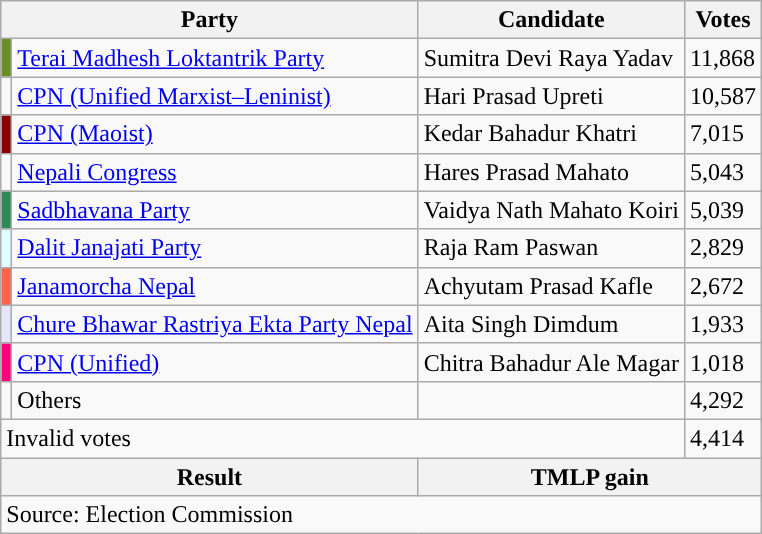<table class="wikitable">
<tr>
<th colspan="2">Party</th>
<th>Candidate</th>
<th>Votes</th>
</tr>
<tr>
<td style="background-color:olivedrab"></td>
<td><a href='#'>Terai Madhesh Loktantrik Party</a></td>
<td>Sumitra Devi Raya Yadav</td>
<td>11,868</td>
</tr>
<tr>
<td style="background-color:"></td>
<td><a href='#'>CPN (Unified Marxist–Leninist)</a></td>
<td>Hari Prasad Upreti</td>
<td>10,587</td>
</tr>
<tr>
<td style="background-color:darkred"></td>
<td><a href='#'>CPN (Maoist)</a></td>
<td>Kedar Bahadur Khatri</td>
<td>7,015</td>
</tr>
<tr>
<td style="background-color:"></td>
<td><a href='#'>Nepali Congress</a></td>
<td>Hares Prasad Mahato</td>
<td>5,043</td>
</tr>
<tr>
<td style="background-color:seagreen"></td>
<td><a href='#'>Sadbhavana Party</a></td>
<td>Vaidya Nath Mahato Koiri</td>
<td>5,039</td>
</tr>
<tr>
<td style="background-color:#e0ffff"></td>
<td><a href='#'>Dalit Janajati Party</a></td>
<td>Raja Ram Paswan</td>
<td>2,829</td>
</tr>
<tr>
<td style="background-color:tomato"></td>
<td><a href='#'>Janamorcha Nepal</a></td>
<td>Achyutam Prasad Kafle</td>
<td>2,672</td>
</tr>
<tr>
<td style="background-color:#e6e6fa"></td>
<td><a href='#'>Chure Bhawar Rastriya Ekta Party Nepal</a></td>
<td>Aita Singh Dimdum</td>
<td>1,933</td>
</tr>
<tr>
<td style="background-color:#ff007f"></td>
<td><a href='#'>CPN (Unified)</a></td>
<td>Chitra Bahadur Ale Magar</td>
<td>1,018</td>
</tr>
<tr>
<td></td>
<td>Others</td>
<td></td>
<td>4,292</td>
</tr>
<tr>
<td colspan="3">Invalid votes</td>
<td>4,414</td>
</tr>
<tr>
<th colspan="2">Result</th>
<th colspan="2">TMLP gain</th>
</tr>
<tr>
<td colspan="4">Source: Election Commission</td>
</tr>
</table>
